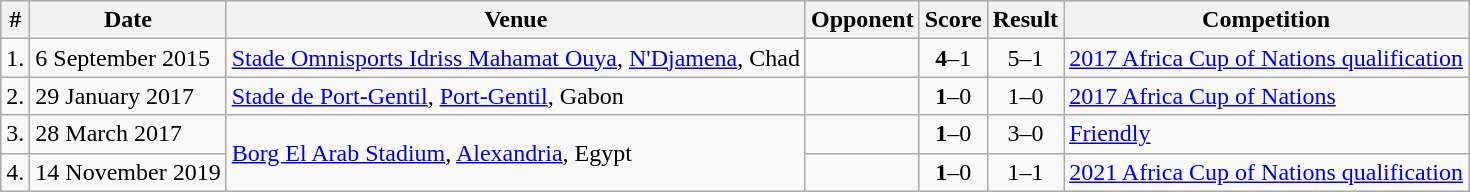<table class="wikitable">
<tr>
<th>#</th>
<th>Date</th>
<th>Venue</th>
<th>Opponent</th>
<th>Score</th>
<th>Result</th>
<th>Competition</th>
</tr>
<tr>
<td>1.</td>
<td>6 September 2015</td>
<td><a href='#'>Stade Omnisports Idriss Mahamat Ouya</a>, <a href='#'>N'Djamena</a>, Chad</td>
<td></td>
<td align=center><strong>4</strong>–1</td>
<td align=center>5–1</td>
<td><a href='#'>2017 Africa Cup of Nations qualification</a></td>
</tr>
<tr>
<td>2.</td>
<td>29 January 2017</td>
<td><a href='#'>Stade de Port-Gentil</a>, <a href='#'>Port-Gentil</a>, Gabon</td>
<td></td>
<td align=center><strong>1</strong>–0</td>
<td align=center>1–0</td>
<td><a href='#'>2017 Africa Cup of Nations</a></td>
</tr>
<tr>
<td>3.</td>
<td>28 March 2017</td>
<td rowspan=2><a href='#'>Borg El Arab Stadium</a>, <a href='#'>Alexandria</a>, Egypt</td>
<td></td>
<td align=center><strong>1</strong>–0</td>
<td align=center>3–0</td>
<td><a href='#'>Friendly</a></td>
</tr>
<tr>
<td>4.</td>
<td>14 November 2019</td>
<td></td>
<td align=center><strong>1</strong>–0</td>
<td align=center>1–1</td>
<td><a href='#'>2021 Africa Cup of Nations qualification</a></td>
</tr>
</table>
